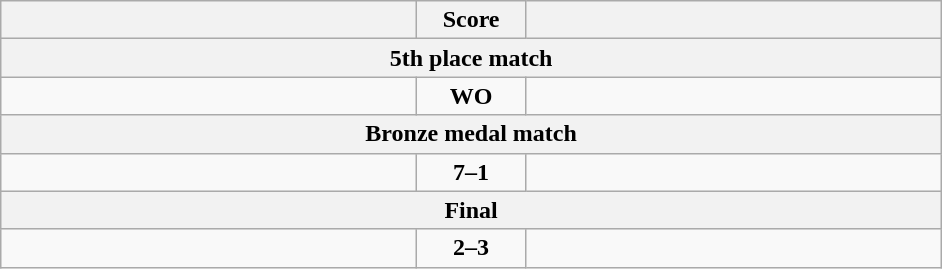<table class="wikitable" style="text-align: left;">
<tr>
<th align="right" width="270"></th>
<th width="65">Score</th>
<th align="left" width="270"></th>
</tr>
<tr>
<th colspan="3">5th place match</th>
</tr>
<tr>
<td></td>
<td align=center><strong>WO</strong></td>
<td><strong></strong></td>
</tr>
<tr>
<th colspan="3">Bronze medal match</th>
</tr>
<tr>
<td><strong></strong></td>
<td align=center><strong>7–1</strong></td>
<td></td>
</tr>
<tr>
<th colspan="3">Final</th>
</tr>
<tr>
<td></td>
<td align=center><strong>2–3</strong></td>
<td><strong></strong></td>
</tr>
</table>
